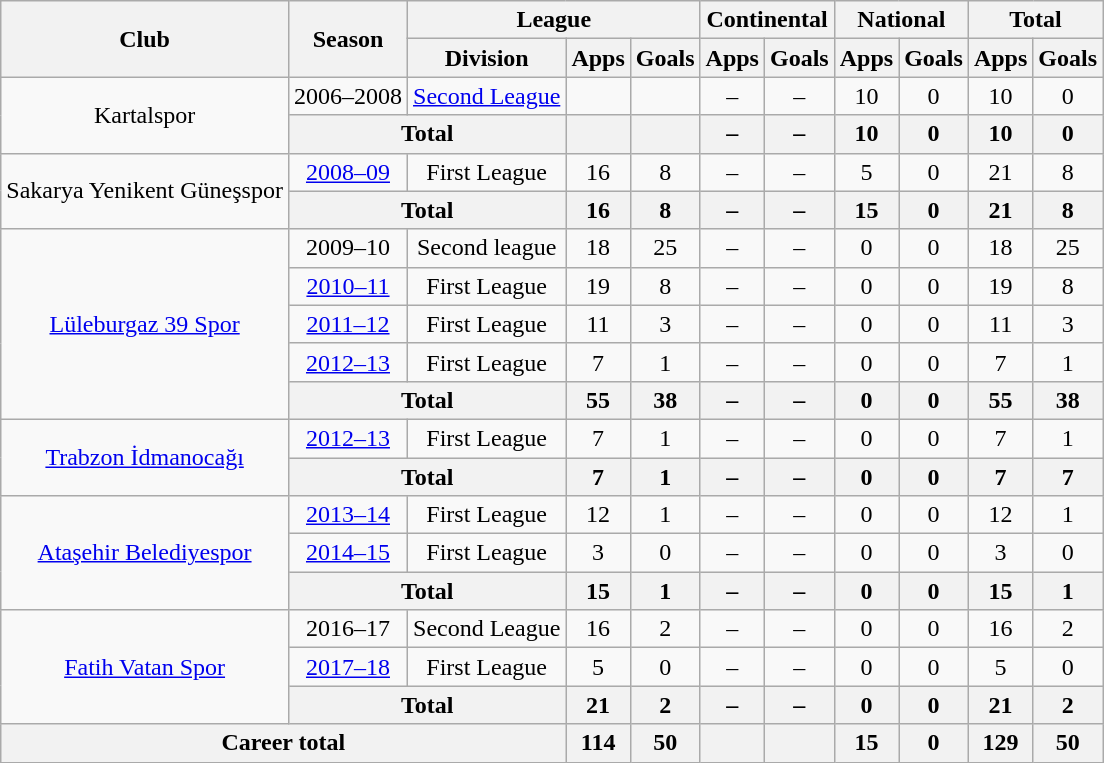<table class="wikitable" style="text-align: center;">
<tr>
<th rowspan=2>Club</th>
<th rowspan=2>Season</th>
<th colspan=3>League</th>
<th colspan=2>Continental</th>
<th colspan=2>National</th>
<th colspan=2>Total</th>
</tr>
<tr>
<th>Division</th>
<th>Apps</th>
<th>Goals</th>
<th>Apps</th>
<th>Goals</th>
<th>Apps</th>
<th>Goals</th>
<th>Apps</th>
<th>Goals</th>
</tr>
<tr>
<td rowspan=2>Kartalspor</td>
<td>2006–2008</td>
<td><a href='#'>Second League</a></td>
<td></td>
<td></td>
<td>–</td>
<td>–</td>
<td>10</td>
<td>0</td>
<td>10</td>
<td>0</td>
</tr>
<tr>
<th colspan=2>Total</th>
<th></th>
<th></th>
<th>–</th>
<th>–</th>
<th>10</th>
<th>0</th>
<th>10</th>
<th>0</th>
</tr>
<tr>
<td rowspan=2>Sakarya Yenikent Güneşspor</td>
<td><a href='#'>2008–09</a></td>
<td>First League</td>
<td>16</td>
<td>8</td>
<td>–</td>
<td>–</td>
<td>5</td>
<td>0</td>
<td>21</td>
<td>8</td>
</tr>
<tr>
<th colspan=2>Total</th>
<th>16</th>
<th>8</th>
<th>–</th>
<th>–</th>
<th>15</th>
<th>0</th>
<th>21</th>
<th>8</th>
</tr>
<tr>
<td rowspan=5><a href='#'>Lüleburgaz 39 Spor</a></td>
<td>2009–10</td>
<td>Second league</td>
<td>18</td>
<td>25</td>
<td>–</td>
<td>–</td>
<td>0</td>
<td>0</td>
<td>18</td>
<td>25</td>
</tr>
<tr>
<td><a href='#'>2010–11</a></td>
<td>First League</td>
<td>19</td>
<td>8</td>
<td>–</td>
<td>–</td>
<td>0</td>
<td>0</td>
<td>19</td>
<td>8</td>
</tr>
<tr>
<td><a href='#'>2011–12</a></td>
<td>First League</td>
<td>11</td>
<td>3</td>
<td>–</td>
<td>–</td>
<td>0</td>
<td>0</td>
<td>11</td>
<td>3</td>
</tr>
<tr>
<td><a href='#'>2012–13</a></td>
<td>First League</td>
<td>7</td>
<td>1</td>
<td>–</td>
<td>–</td>
<td>0</td>
<td>0</td>
<td>7</td>
<td>1</td>
</tr>
<tr>
<th colspan=2>Total</th>
<th>55</th>
<th>38</th>
<th>–</th>
<th>–</th>
<th>0</th>
<th>0</th>
<th>55</th>
<th>38</th>
</tr>
<tr>
<td rowspan=2><a href='#'>Trabzon İdmanocağı</a></td>
<td><a href='#'>2012–13</a></td>
<td>First League</td>
<td>7</td>
<td>1</td>
<td>–</td>
<td>–</td>
<td>0</td>
<td>0</td>
<td>7</td>
<td>1</td>
</tr>
<tr>
<th colspan=2>Total</th>
<th>7</th>
<th>1</th>
<th>–</th>
<th>–</th>
<th>0</th>
<th>0</th>
<th>7</th>
<th>7</th>
</tr>
<tr>
<td rowspan=3><a href='#'>Ataşehir Belediyespor</a></td>
<td><a href='#'>2013–14</a></td>
<td>First League</td>
<td>12</td>
<td>1</td>
<td>–</td>
<td>–</td>
<td>0</td>
<td>0</td>
<td>12</td>
<td>1</td>
</tr>
<tr>
<td><a href='#'>2014–15</a></td>
<td>First League</td>
<td>3</td>
<td>0</td>
<td>–</td>
<td>–</td>
<td>0</td>
<td>0</td>
<td>3</td>
<td>0</td>
</tr>
<tr>
<th colspan=2>Total</th>
<th>15</th>
<th>1</th>
<th>–</th>
<th>–</th>
<th>0</th>
<th>0</th>
<th>15</th>
<th>1</th>
</tr>
<tr>
<td rowspan=3><a href='#'>Fatih Vatan Spor</a></td>
<td>2016–17</td>
<td>Second League</td>
<td>16</td>
<td>2</td>
<td>–</td>
<td>–</td>
<td>0</td>
<td>0</td>
<td>16</td>
<td>2</td>
</tr>
<tr>
<td><a href='#'>2017–18</a></td>
<td>First League</td>
<td>5</td>
<td>0</td>
<td>–</td>
<td>–</td>
<td>0</td>
<td>0</td>
<td>5</td>
<td>0</td>
</tr>
<tr>
<th colspan=2>Total</th>
<th>21</th>
<th>2</th>
<th>–</th>
<th>–</th>
<th>0</th>
<th>0</th>
<th>21</th>
<th>2</th>
</tr>
<tr>
<th colspan=3>Career total</th>
<th>114</th>
<th>50</th>
<th></th>
<th></th>
<th>15</th>
<th>0</th>
<th>129</th>
<th>50</th>
</tr>
</table>
